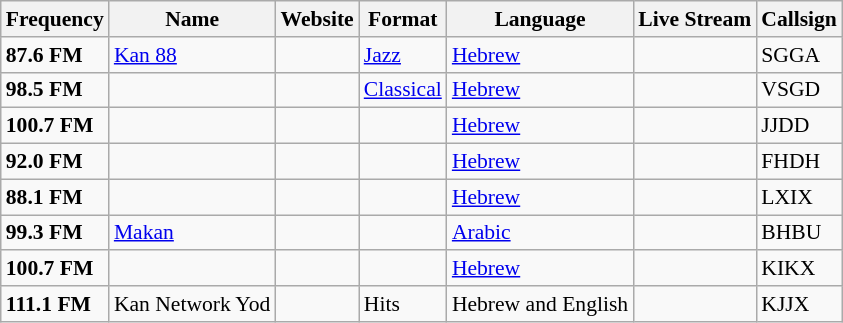<table class="wikitable" style="font-size: 90%;">
<tr>
<th>Frequency</th>
<th>Name</th>
<th>Website</th>
<th>Format</th>
<th>Language</th>
<th>Live Stream</th>
<th>Callsign</th>
</tr>
<tr>
<td><strong>87.6 FM</strong></td>
<td><a href='#'>Kan 88</a></td>
<td></td>
<td><a href='#'>Jazz</a></td>
<td><a href='#'>Hebrew</a></td>
<td></td>
<td>SGGA</td>
</tr>
<tr>
<td><strong>98.5 FM</strong></td>
<td></td>
<td></td>
<td><a href='#'>Classical</a></td>
<td><a href='#'>Hebrew</a></td>
<td></td>
<td>VSGD</td>
</tr>
<tr>
<td><strong>100.7 FM</strong></td>
<td></td>
<td></td>
<td></td>
<td><a href='#'>Hebrew</a></td>
<td></td>
<td>JJDD</td>
</tr>
<tr>
<td><strong>92.0 FM</strong></td>
<td></td>
<td></td>
<td></td>
<td><a href='#'>Hebrew</a></td>
<td></td>
<td>FHDH</td>
</tr>
<tr>
<td><strong>88.1 FM</strong></td>
<td></td>
<td></td>
<td></td>
<td><a href='#'>Hebrew</a></td>
<td></td>
<td>LXIX</td>
</tr>
<tr>
<td><strong>99.3 FM</strong></td>
<td><a href='#'>Makan</a></td>
<td> </td>
<td></td>
<td><a href='#'>Arabic</a></td>
<td> </td>
<td>BHBU</td>
</tr>
<tr>
<td><strong>100.7 FM</strong></td>
<td></td>
<td></td>
<td></td>
<td><a href='#'>Hebrew</a></td>
<td></td>
<td>KIKX</td>
</tr>
<tr>
<td><strong>111.1 FM</strong></td>
<td>Kan Network Yod</td>
<td></td>
<td>Hits</td>
<td>Hebrew and English</td>
<td></td>
<td>KJJX</td>
</tr>
</table>
